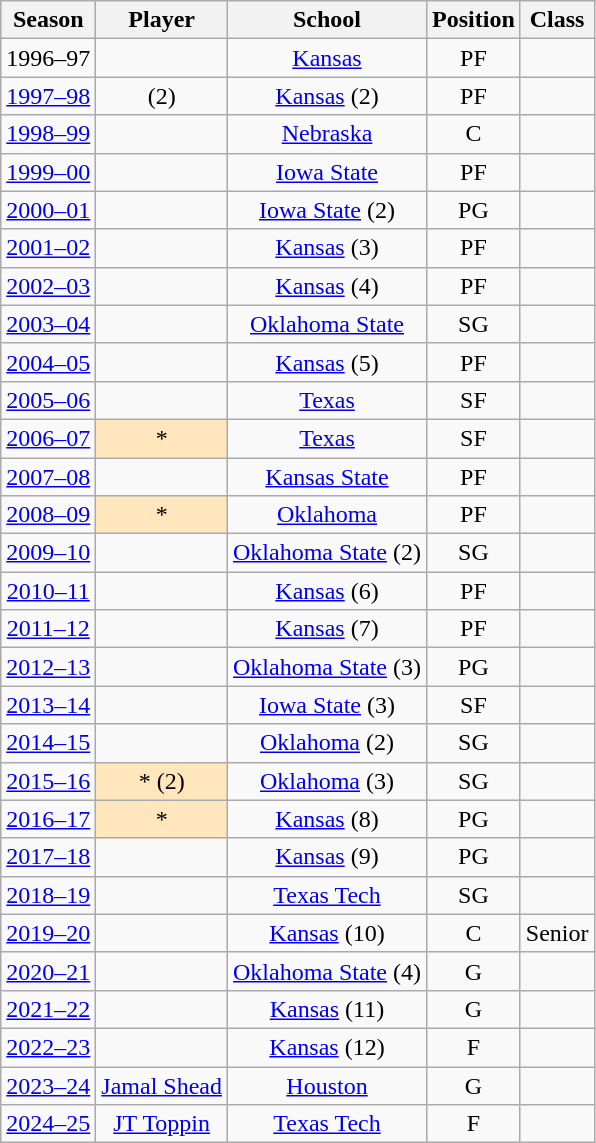<table class="wikitable sortable">
<tr>
<th>Season</th>
<th>Player</th>
<th>School</th>
<th>Position</th>
<th>Class</th>
</tr>
<tr align=center>
<td>1996–97</td>
<td></td>
<td><a href='#'>Kansas</a></td>
<td>PF</td>
<td></td>
</tr>
<tr align=center>
<td><a href='#'>1997–98</a></td>
<td> (2)</td>
<td><a href='#'>Kansas</a> (2)</td>
<td>PF</td>
<td></td>
</tr>
<tr align=center>
<td><a href='#'>1998–99</a></td>
<td></td>
<td><a href='#'>Nebraska</a></td>
<td>C</td>
<td></td>
</tr>
<tr align=center>
<td><a href='#'>1999–00</a></td>
<td></td>
<td><a href='#'>Iowa State</a></td>
<td>PF</td>
<td></td>
</tr>
<tr align=center>
<td><a href='#'>2000–01</a></td>
<td></td>
<td><a href='#'>Iowa State</a> (2)</td>
<td>PG</td>
<td></td>
</tr>
<tr align=center>
<td><a href='#'>2001–02</a></td>
<td></td>
<td><a href='#'>Kansas</a> (3)</td>
<td>PF</td>
<td></td>
</tr>
<tr align=center>
<td><a href='#'>2002–03</a></td>
<td></td>
<td><a href='#'>Kansas</a> (4)</td>
<td>PF</td>
<td></td>
</tr>
<tr align=center>
<td><a href='#'>2003–04</a></td>
<td></td>
<td><a href='#'>Oklahoma State</a></td>
<td>SG</td>
<td></td>
</tr>
<tr align=center>
<td><a href='#'>2004–05</a></td>
<td></td>
<td><a href='#'>Kansas</a> (5)</td>
<td>PF</td>
<td></td>
</tr>
<tr align=center>
<td><a href='#'>2005–06</a></td>
<td></td>
<td><a href='#'>Texas</a></td>
<td>SF</td>
<td></td>
</tr>
<tr align=center>
<td><a href='#'>2006–07</a></td>
<td style="background-color:#FFE6BD">*</td>
<td><a href='#'>Texas</a></td>
<td>SF</td>
<td></td>
</tr>
<tr align=center>
<td><a href='#'>2007–08</a></td>
<td></td>
<td><a href='#'>Kansas State</a></td>
<td>PF</td>
<td></td>
</tr>
<tr align=center>
<td><a href='#'>2008–09</a></td>
<td style="background-color:#FFE6BD">*</td>
<td><a href='#'>Oklahoma</a></td>
<td>PF</td>
<td></td>
</tr>
<tr align=center>
<td><a href='#'>2009–10</a></td>
<td></td>
<td><a href='#'>Oklahoma State</a> (2)</td>
<td>SG</td>
<td></td>
</tr>
<tr align=center>
<td><a href='#'>2010–11</a></td>
<td></td>
<td><a href='#'>Kansas</a> (6)</td>
<td>PF</td>
<td></td>
</tr>
<tr align=center>
<td><a href='#'>2011–12</a></td>
<td></td>
<td><a href='#'>Kansas</a> (7)</td>
<td>PF</td>
<td></td>
</tr>
<tr align=center>
<td><a href='#'>2012–13</a></td>
<td></td>
<td><a href='#'>Oklahoma State</a> (3)</td>
<td>PG</td>
<td></td>
</tr>
<tr align=center>
<td><a href='#'>2013–14</a></td>
<td></td>
<td><a href='#'>Iowa State</a> (3)</td>
<td>SF</td>
<td></td>
</tr>
<tr align=center>
<td><a href='#'>2014–15</a></td>
<td></td>
<td><a href='#'>Oklahoma</a> (2)</td>
<td>SG</td>
<td></td>
</tr>
<tr align=center>
<td><a href='#'>2015–16</a></td>
<td style="background-color:#FFE6BD">* (2)</td>
<td><a href='#'>Oklahoma</a> (3)</td>
<td>SG</td>
<td></td>
</tr>
<tr align=center>
<td><a href='#'>2016–17</a></td>
<td style="background-color:#FFE6BD">*</td>
<td><a href='#'>Kansas</a> (8)</td>
<td>PG</td>
<td></td>
</tr>
<tr align=center>
<td><a href='#'>2017–18</a></td>
<td></td>
<td><a href='#'>Kansas</a> (9)</td>
<td>PG</td>
<td></td>
</tr>
<tr align=center>
<td><a href='#'>2018–19</a></td>
<td></td>
<td><a href='#'>Texas Tech</a></td>
<td>SG</td>
<td></td>
</tr>
<tr align=center>
<td><a href='#'>2019–20</a></td>
<td></td>
<td><a href='#'>Kansas</a> (10)</td>
<td>C</td>
<td>Senior</td>
</tr>
<tr align=center>
<td><a href='#'>2020–21</a></td>
<td></td>
<td><a href='#'>Oklahoma State</a> (4)</td>
<td>G</td>
<td></td>
</tr>
<tr align=center>
<td><a href='#'>2021–22</a></td>
<td></td>
<td><a href='#'>Kansas</a> (11)</td>
<td>G</td>
<td></td>
</tr>
<tr align=center>
<td><a href='#'>2022–23</a></td>
<td></td>
<td><a href='#'>Kansas</a> (12)</td>
<td>F</td>
<td></td>
</tr>
<tr align=center>
<td><a href='#'>2023–24</a></td>
<td><a href='#'>Jamal Shead</a></td>
<td><a href='#'>Houston</a></td>
<td>G</td>
<td></td>
</tr>
<tr align=center>
<td><a href='#'>2024–25</a></td>
<td><a href='#'>JT Toppin</a></td>
<td><a href='#'>Texas Tech</a></td>
<td>F</td>
<td></td>
</tr>
</table>
